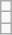<table class="wikitable">
<tr>
<td></td>
</tr>
<tr>
<td></td>
</tr>
<tr>
<td></td>
</tr>
</table>
